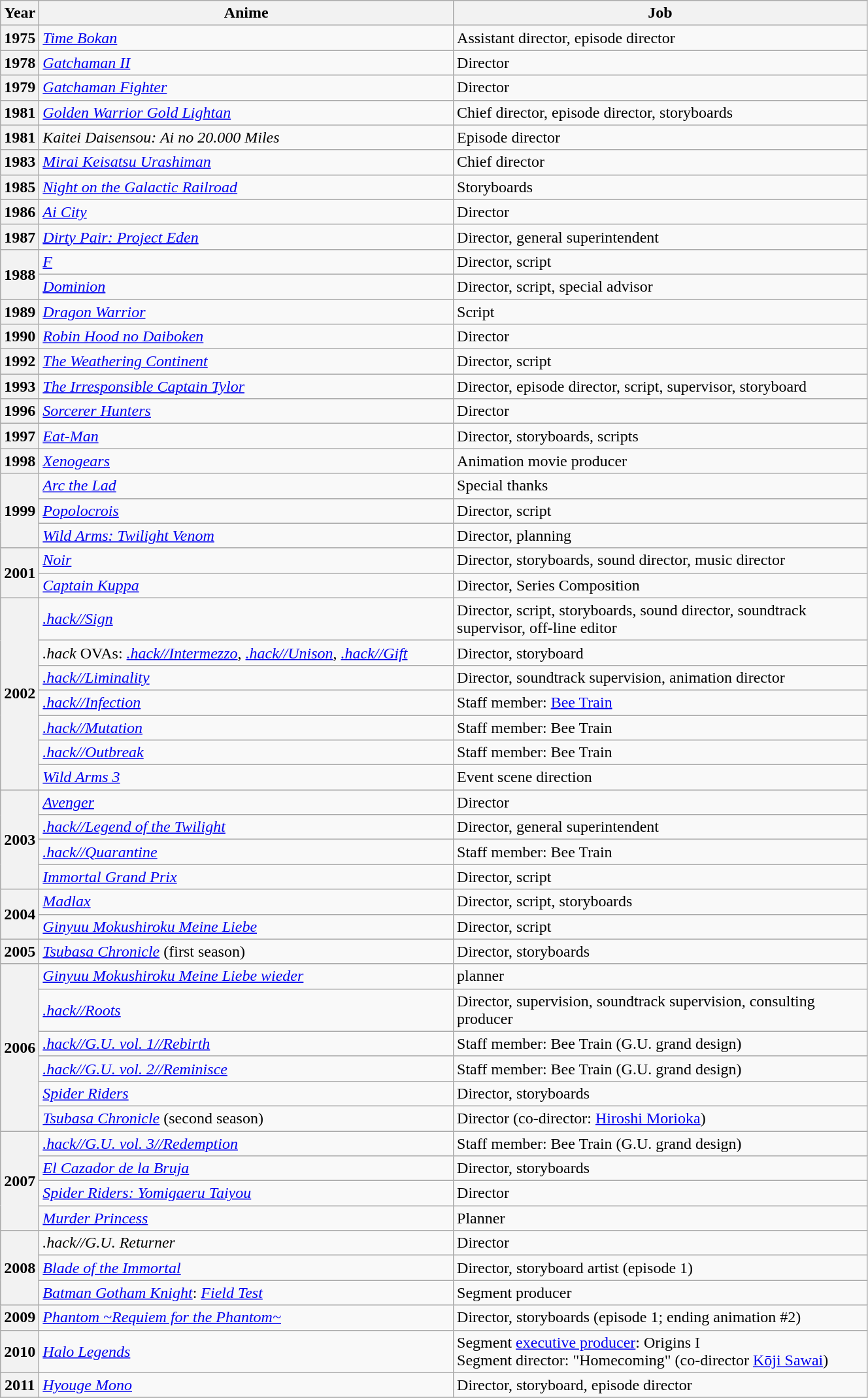<table class="wikitable" width="70%">
<tr>
<th width="2%">Year</th>
<th width="49%">Anime</th>
<th width="49%">Job</th>
</tr>
<tr>
<th>1975</th>
<td><em><a href='#'>Time Bokan</a></em></td>
<td>Assistant director, episode director</td>
</tr>
<tr>
<th>1978</th>
<td><em><a href='#'>Gatchaman II</a></em></td>
<td>Director</td>
</tr>
<tr>
<th>1979</th>
<td><em><a href='#'>Gatchaman Fighter</a></em></td>
<td>Director</td>
</tr>
<tr>
<th>1981</th>
<td><em><a href='#'>Golden Warrior Gold Lightan</a></em></td>
<td>Chief director, episode director, storyboards</td>
</tr>
<tr>
<th>1981</th>
<td><em>Kaitei Daisensou: Ai no 20.000 Miles</em></td>
<td>Episode director</td>
</tr>
<tr>
<th>1983</th>
<td><em><a href='#'>Mirai Keisatsu Urashiman</a></em></td>
<td>Chief director</td>
</tr>
<tr>
<th>1985</th>
<td><em><a href='#'>Night on the Galactic Railroad</a></em></td>
<td>Storyboards</td>
</tr>
<tr>
<th>1986</th>
<td><em><a href='#'>Ai City</a></em></td>
<td>Director</td>
</tr>
<tr>
<th>1987</th>
<td><em><a href='#'>Dirty Pair: Project Eden</a></em></td>
<td>Director, general superintendent</td>
</tr>
<tr>
<th rowspan="2">1988</th>
<td><em><a href='#'>F</a></em></td>
<td>Director, script</td>
</tr>
<tr>
<td><em><a href='#'>Dominion</a></em></td>
<td>Director, script, special advisor</td>
</tr>
<tr>
<th>1989</th>
<td><em><a href='#'>Dragon Warrior</a></em></td>
<td>Script</td>
</tr>
<tr>
<th>1990</th>
<td><em><a href='#'>Robin Hood no Daiboken</a></em></td>
<td>Director</td>
</tr>
<tr>
<th>1992</th>
<td><em><a href='#'>The Weathering Continent</a></em></td>
<td>Director, script</td>
</tr>
<tr>
<th>1993</th>
<td><em><a href='#'>The Irresponsible Captain Tylor</a></em></td>
<td>Director, episode director, script, supervisor, storyboard</td>
</tr>
<tr>
<th>1996</th>
<td><em><a href='#'>Sorcerer Hunters</a></em></td>
<td>Director</td>
</tr>
<tr>
<th>1997</th>
<td><em><a href='#'>Eat-Man</a></em></td>
<td>Director, storyboards, scripts</td>
</tr>
<tr>
<th>1998</th>
<td><em><a href='#'>Xenogears</a></em></td>
<td>Animation movie producer</td>
</tr>
<tr>
<th rowspan="3">1999</th>
<td><em><a href='#'>Arc the Lad</a></em></td>
<td>Special thanks</td>
</tr>
<tr>
<td><em><a href='#'>Popolocrois</a></em></td>
<td>Director, script</td>
</tr>
<tr>
<td><em><a href='#'>Wild Arms: Twilight Venom</a></em></td>
<td>Director, planning</td>
</tr>
<tr>
<th rowspan="2">2001</th>
<td><em><a href='#'>Noir</a></em></td>
<td>Director, storyboards, sound director, music director</td>
</tr>
<tr>
<td><em><a href='#'>Captain Kuppa</a></em></td>
<td>Director, Series Composition</td>
</tr>
<tr>
<th rowspan="7">2002</th>
<td><em><a href='#'>.hack//Sign</a></em></td>
<td>Director, script, storyboards, sound director, soundtrack supervisor, off-line editor</td>
</tr>
<tr>
<td><em>.hack</em> OVAs: <em><a href='#'>.hack//Intermezzo</a></em>, <em><a href='#'>.hack//Unison</a></em>, <em><a href='#'>.hack//Gift</a></em></td>
<td>Director, storyboard</td>
</tr>
<tr>
<td><em><a href='#'>.hack//Liminality</a></em></td>
<td>Director, soundtrack supervision, animation director</td>
</tr>
<tr>
<td><em><a href='#'>.hack//Infection</a></em></td>
<td>Staff member: <a href='#'>Bee Train</a></td>
</tr>
<tr>
<td><em><a href='#'>.hack//Mutation</a></em></td>
<td>Staff member: Bee Train</td>
</tr>
<tr>
<td><em><a href='#'>.hack//Outbreak</a></em></td>
<td>Staff member: Bee Train</td>
</tr>
<tr>
<td><em><a href='#'>Wild Arms 3</a></em></td>
<td>Event scene direction</td>
</tr>
<tr>
<th rowspan="4">2003</th>
<td><em><a href='#'>Avenger</a></em></td>
<td>Director</td>
</tr>
<tr>
<td><em><a href='#'>.hack//Legend of the Twilight</a></em></td>
<td>Director, general superintendent</td>
</tr>
<tr>
<td><em><a href='#'>.hack//Quarantine</a></em></td>
<td>Staff member: Bee Train</td>
</tr>
<tr>
<td><em><a href='#'>Immortal Grand Prix</a></em></td>
<td>Director, script</td>
</tr>
<tr>
<th rowspan="2">2004</th>
<td><em><a href='#'>Madlax</a></em></td>
<td>Director, script, storyboards</td>
</tr>
<tr>
<td><em><a href='#'>Ginyuu Mokushiroku Meine Liebe</a></em></td>
<td>Director, script</td>
</tr>
<tr>
<th>2005</th>
<td><em><a href='#'>Tsubasa Chronicle</a></em> (first season)</td>
<td>Director, storyboards</td>
</tr>
<tr>
<th rowspan="6">2006</th>
<td><em><a href='#'>Ginyuu Mokushiroku Meine Liebe wieder</a></em></td>
<td>planner</td>
</tr>
<tr>
<td><em><a href='#'>.hack//Roots</a></em></td>
<td>Director, supervision, soundtrack supervision, consulting producer</td>
</tr>
<tr>
<td><em><a href='#'>.hack//G.U. vol. 1//Rebirth</a></em></td>
<td>Staff member: Bee Train (G.U. grand design)</td>
</tr>
<tr>
<td><em><a href='#'>.hack//G.U. vol. 2//Reminisce</a></em></td>
<td>Staff member: Bee Train (G.U. grand design)</td>
</tr>
<tr>
<td><em><a href='#'>Spider Riders</a></em></td>
<td>Director, storyboards</td>
</tr>
<tr>
<td><em><a href='#'>Tsubasa Chronicle</a></em> (second season)</td>
<td>Director (co-director: <a href='#'>Hiroshi Morioka</a>)</td>
</tr>
<tr>
<th rowspan="4">2007</th>
<td><em><a href='#'>.hack//G.U. vol. 3//Redemption</a></em></td>
<td>Staff member: Bee Train (G.U. grand design)</td>
</tr>
<tr>
<td><em><a href='#'>El Cazador de la Bruja</a></em></td>
<td>Director, storyboards</td>
</tr>
<tr>
<td><em><a href='#'>Spider Riders: Yomigaeru Taiyou</a></em></td>
<td>Director</td>
</tr>
<tr>
<td><em><a href='#'>Murder Princess</a></em></td>
<td>Planner</td>
</tr>
<tr>
<th rowspan="3">2008</th>
<td><em>.hack//G.U. Returner</em></td>
<td>Director</td>
</tr>
<tr>
<td><em><a href='#'>Blade of the Immortal</a></em></td>
<td>Director, storyboard artist (episode 1)</td>
</tr>
<tr>
<td><em><a href='#'>Batman Gotham Knight</a></em>: <em><a href='#'>Field Test</a></em></td>
<td>Segment producer</td>
</tr>
<tr>
<th>2009</th>
<td><em><a href='#'>Phantom ~Requiem for the Phantom~</a></em></td>
<td>Director, storyboards (episode 1; ending animation #2)</td>
</tr>
<tr>
<th>2010</th>
<td><em><a href='#'>Halo Legends</a></em></td>
<td>Segment <a href='#'>executive producer</a>: Origins I<br> Segment director: "Homecoming" (co-director <a href='#'>Kōji Sawai</a>)</td>
</tr>
<tr>
<th>2011</th>
<td><em><a href='#'>Hyouge Mono</a></em></td>
<td>Director, storyboard, episode director</td>
</tr>
<tr>
</tr>
</table>
